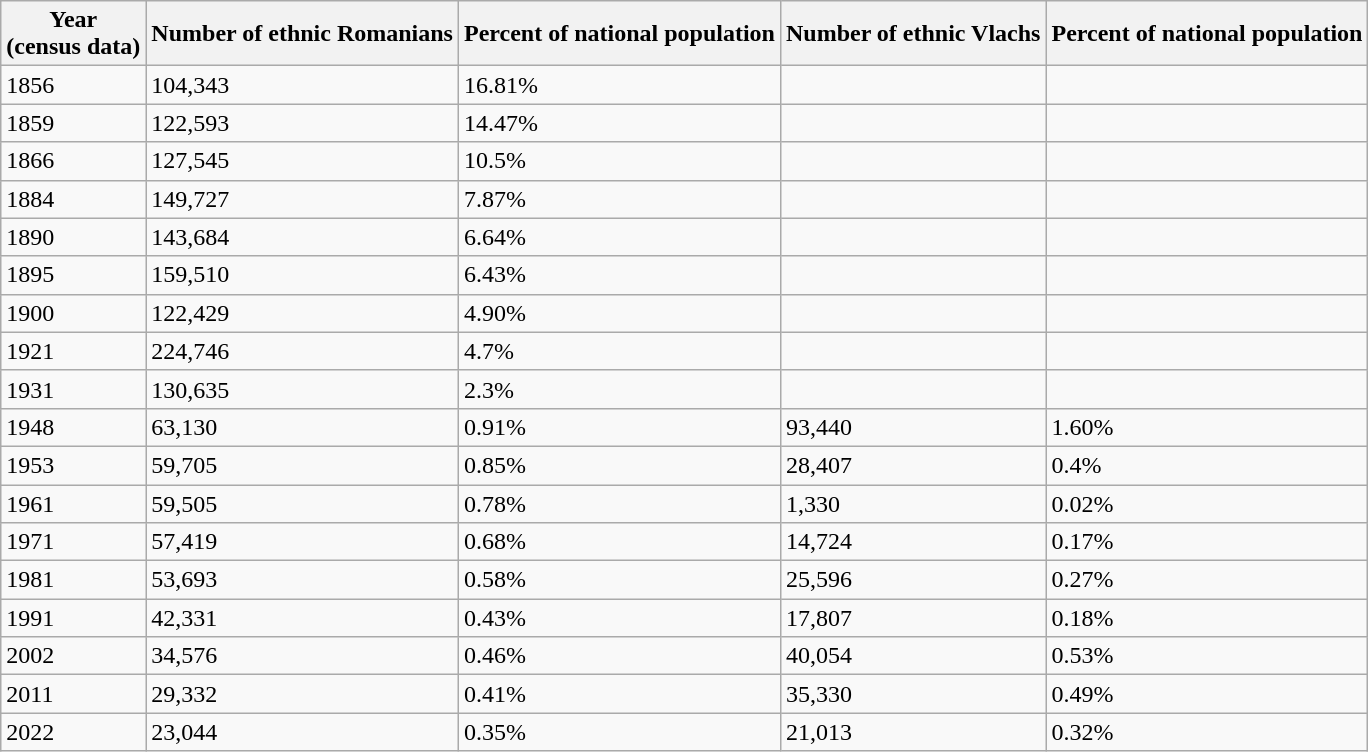<table class="wikitable">
<tr>
<th>Year<br>(census data)</th>
<th>Number of ethnic Romanians</th>
<th>Percent of national population</th>
<th>Number of ethnic Vlachs</th>
<th>Percent of national population</th>
</tr>
<tr>
<td>1856</td>
<td>104,343</td>
<td>16.81%</td>
<td></td>
<td></td>
</tr>
<tr>
<td>1859</td>
<td>122,593</td>
<td>14.47%</td>
<td></td>
<td></td>
</tr>
<tr>
<td>1866</td>
<td>127,545</td>
<td>10.5%</td>
<td></td>
<td></td>
</tr>
<tr>
<td>1884</td>
<td>149,727</td>
<td>7.87%</td>
<td></td>
<td></td>
</tr>
<tr>
<td>1890</td>
<td>143,684</td>
<td>6.64%</td>
<td></td>
<td></td>
</tr>
<tr>
<td>1895</td>
<td>159,510</td>
<td>6.43%</td>
<td></td>
<td></td>
</tr>
<tr>
<td>1900</td>
<td>122,429</td>
<td>4.90%</td>
<td></td>
<td></td>
</tr>
<tr>
<td>1921</td>
<td>224,746</td>
<td>4.7%</td>
<td></td>
<td></td>
</tr>
<tr>
<td>1931</td>
<td>130,635</td>
<td>2.3%</td>
<td></td>
<td></td>
</tr>
<tr>
<td>1948</td>
<td>63,130</td>
<td>0.91%</td>
<td>93,440</td>
<td>1.60%</td>
</tr>
<tr>
<td>1953</td>
<td>59,705</td>
<td>0.85%</td>
<td>28,407</td>
<td>0.4%</td>
</tr>
<tr>
<td>1961</td>
<td>59,505</td>
<td>0.78%</td>
<td>1,330</td>
<td>0.02%</td>
</tr>
<tr>
<td>1971</td>
<td>57,419</td>
<td>0.68%</td>
<td>14,724</td>
<td>0.17%</td>
</tr>
<tr>
<td>1981</td>
<td>53,693</td>
<td>0.58%</td>
<td>25,596</td>
<td>0.27%</td>
</tr>
<tr>
<td>1991</td>
<td>42,331</td>
<td>0.43%</td>
<td>17,807</td>
<td>0.18%</td>
</tr>
<tr>
<td>2002</td>
<td>34,576</td>
<td>0.46%</td>
<td>40,054</td>
<td>0.53%</td>
</tr>
<tr>
<td>2011</td>
<td>29,332</td>
<td>0.41%</td>
<td>35,330</td>
<td>0.49%</td>
</tr>
<tr>
<td>2022</td>
<td>23,044</td>
<td>0.35%</td>
<td>21,013</td>
<td>0.32%</td>
</tr>
</table>
